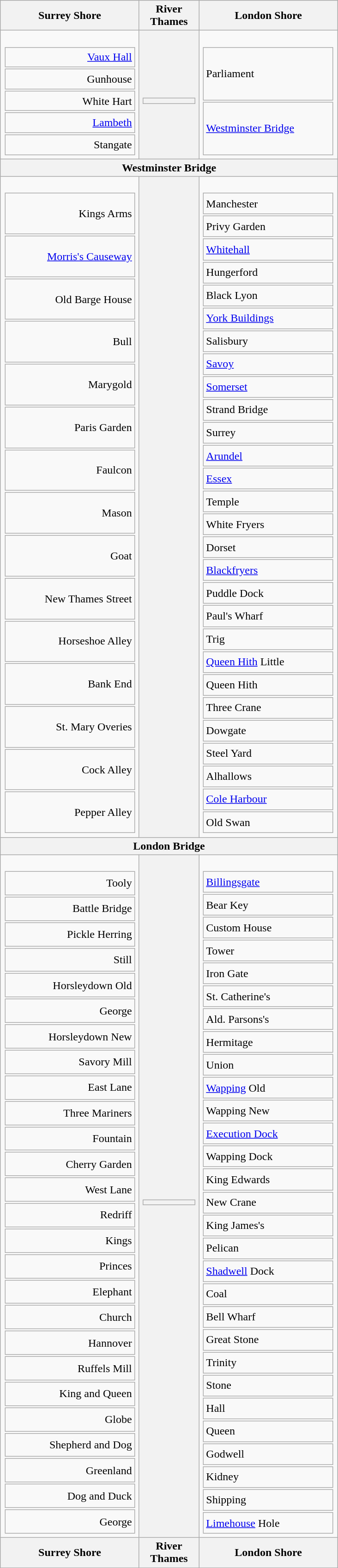<table class="wikitable" style="margin-left:auto;margin-right:auto;border:none;">
<tr>
<th>Surrey Shore</th>
<th style=max-width:5em>River Thames</th>
<th>London Shore</th>
</tr>
<tr>
<td><br><table style="min-width:12em;min-height:10em;text-align:right">
<tr>
<td><a href='#'>Vaux Hall</a></td>
</tr>
<tr>
<td>Gunhouse</td>
</tr>
<tr>
<td>White Hart</td>
</tr>
<tr>
<td><a href='#'>Lambeth</a></td>
</tr>
<tr>
<td>Stangate</td>
</tr>
</table>
</td>
<th><br><table style=width:5em>
<tr>
<th></th>
</tr>
</table>
</th>
<td><br><table style="min-width:12em;min-height:10em">
<tr>
<td>Parliament</td>
</tr>
<tr>
<td><a href='#'>Westminster Bridge</a></td>
</tr>
</table>
</td>
</tr>
<tr>
<th colspan=3>Westminster Bridge</th>
</tr>
<tr>
<td><br><table style="min-width:12em;min-height:58em;text-align:right">
<tr>
<td>Kings Arms</td>
</tr>
<tr>
<td><a href='#'>Morris's Causeway</a></td>
</tr>
<tr>
<td>Old Barge House</td>
</tr>
<tr>
<td>Bull</td>
</tr>
<tr>
<td>Marygold</td>
</tr>
<tr>
<td>Paris Garden</td>
</tr>
<tr>
<td>Faulcon</td>
</tr>
<tr>
<td>Mason</td>
</tr>
<tr>
<td>Goat</td>
</tr>
<tr>
<td>New Thames Street</td>
</tr>
<tr>
<td>Horseshoe Alley</td>
</tr>
<tr>
<td>Bank End</td>
</tr>
<tr>
<td>St. Mary Overies</td>
</tr>
<tr>
<td>Cock Alley</td>
</tr>
<tr>
<td>Pepper Alley</td>
</tr>
</table>
</td>
<th></th>
<td><br><table style="min-width:12em;min-height:58em">
<tr>
<td>Manchester</td>
</tr>
<tr>
<td>Privy Garden</td>
</tr>
<tr>
<td><a href='#'>Whitehall</a></td>
</tr>
<tr>
<td>Hungerford</td>
</tr>
<tr>
<td>Black Lyon</td>
</tr>
<tr>
<td><a href='#'>York Buildings</a></td>
</tr>
<tr>
<td>Salisbury</td>
</tr>
<tr>
<td><a href='#'>Savoy</a></td>
</tr>
<tr>
<td><a href='#'>Somerset</a></td>
</tr>
<tr>
<td>Strand Bridge</td>
</tr>
<tr>
<td>Surrey</td>
</tr>
<tr>
<td><a href='#'>Arundel</a></td>
</tr>
<tr>
<td><a href='#'>Essex</a></td>
</tr>
<tr>
<td>Temple</td>
</tr>
<tr>
<td>White Fryers</td>
</tr>
<tr>
<td>Dorset</td>
</tr>
<tr>
<td><a href='#'>Blackfryers</a></td>
</tr>
<tr>
<td>Puddle Dock</td>
</tr>
<tr>
<td>Paul's Wharf</td>
</tr>
<tr>
<td>Trig</td>
</tr>
<tr>
<td><a href='#'>Queen Hith</a> Little</td>
</tr>
<tr>
<td>Queen Hith</td>
</tr>
<tr>
<td>Three Crane</td>
</tr>
<tr>
<td>Dowgate</td>
</tr>
<tr>
<td>Steel Yard</td>
</tr>
<tr>
<td>Alhallows</td>
</tr>
<tr>
<td><a href='#'>Cole Harbour</a></td>
</tr>
<tr>
<td>Old Swan</td>
</tr>
</table>
</td>
</tr>
<tr>
<th colspan=3>London Bridge</th>
</tr>
<tr>
<td><br><table style="min-width:12em;min-height:60em;text-align:right">
<tr>
<td>Tooly</td>
</tr>
<tr>
<td>Battle Bridge</td>
</tr>
<tr>
<td>Pickle Herring</td>
</tr>
<tr>
<td>Still</td>
</tr>
<tr>
<td>Horsleydown Old</td>
</tr>
<tr>
<td>George</td>
</tr>
<tr>
<td>Horsleydown New</td>
</tr>
<tr>
<td>Savory Mill</td>
</tr>
<tr>
<td>East Lane</td>
</tr>
<tr>
<td>Three Mariners</td>
</tr>
<tr>
<td>Fountain</td>
</tr>
<tr>
<td>Cherry Garden</td>
</tr>
<tr>
<td>West Lane</td>
</tr>
<tr>
<td>Redriff</td>
</tr>
<tr>
<td>Kings</td>
</tr>
<tr>
<td>Princes</td>
</tr>
<tr>
<td>Elephant</td>
</tr>
<tr>
<td>Church</td>
</tr>
<tr>
<td>Hannover</td>
</tr>
<tr>
<td>Ruffels Mill</td>
</tr>
<tr>
<td>King and Queen</td>
</tr>
<tr>
<td>Globe</td>
</tr>
<tr>
<td>Shepherd and Dog</td>
</tr>
<tr>
<td>Greenland</td>
</tr>
<tr>
<td>Dog and Duck</td>
</tr>
<tr>
<td>George</td>
</tr>
</table>
</td>
<th><br><table style=width:5em>
<tr>
<th></th>
</tr>
</table>
</th>
<td><br><table style="min-width:12em;min-height:60em">
<tr>
<td><a href='#'>Billingsgate</a></td>
</tr>
<tr>
<td>Bear Key</td>
</tr>
<tr>
<td>Custom House</td>
</tr>
<tr>
<td>Tower</td>
</tr>
<tr>
<td>Iron Gate</td>
</tr>
<tr>
<td>St. Catherine's</td>
</tr>
<tr>
<td>Ald. Parsons's</td>
</tr>
<tr>
<td>Hermitage</td>
</tr>
<tr>
<td>Union</td>
</tr>
<tr>
<td><a href='#'>Wapping</a> Old</td>
</tr>
<tr>
<td>Wapping New</td>
</tr>
<tr>
<td><a href='#'>Execution Dock</a></td>
</tr>
<tr>
<td>Wapping Dock</td>
</tr>
<tr>
<td>King Edwards</td>
</tr>
<tr>
<td>New Crane</td>
</tr>
<tr>
<td>King James's</td>
</tr>
<tr>
<td>Pelican</td>
</tr>
<tr>
<td><a href='#'>Shadwell</a> Dock</td>
</tr>
<tr>
<td>Coal</td>
</tr>
<tr>
<td>Bell Wharf</td>
</tr>
<tr>
<td>Great Stone</td>
</tr>
<tr>
<td>Trinity</td>
</tr>
<tr>
<td>Stone</td>
</tr>
<tr>
<td>Hall</td>
</tr>
<tr>
<td>Queen</td>
</tr>
<tr>
<td>Godwell</td>
</tr>
<tr>
<td>Kidney</td>
</tr>
<tr>
<td>Shipping</td>
</tr>
<tr>
<td><a href='#'>Limehouse</a> Hole</td>
</tr>
</table>
</td>
</tr>
<tr>
<th>Surrey Shore</th>
<th style=max-width:5em>River Thames</th>
<th>London Shore</th>
</tr>
</table>
